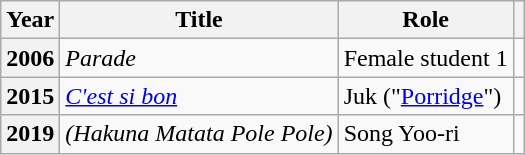<table class="wikitable plainrowheaders">
<tr>
<th scope="col">Year</th>
<th scope="col">Title</th>
<th scope="col">Role</th>
<th scope="col" class="unsortable"></th>
</tr>
<tr>
<th scope="row">2006</th>
<td><em>Parade</em></td>
<td>Female student 1</td>
<td style="text-align:center"></td>
</tr>
<tr>
<th scope="row">2015</th>
<td><em><a href='#'>C'est si bon</a></em></td>
<td>Juk ("<a href='#'>Porridge</a>")</td>
<td style="text-align:center"></td>
</tr>
<tr>
<th scope="row">2019</th>
<td><em> (Hakuna Matata Pole Pole)</em></td>
<td>Song Yoo-ri</td>
<td style="text-align:center"></td>
</tr>
</table>
